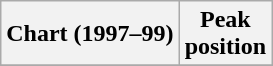<table class="wikitable sortable plainrowheaders" style="text-align:center">
<tr>
<th scope="col">Chart (1997–99)</th>
<th scope="col">Peak<br> position</th>
</tr>
<tr>
</tr>
</table>
